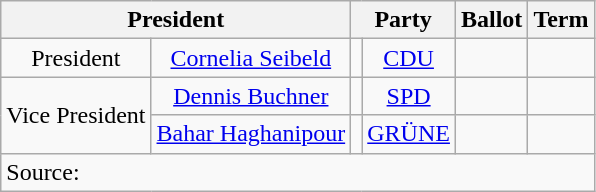<table class=wikitable style="text-align:center">
<tr>
<th colspan=2>President</th>
<th colspan=2>Party</th>
<th>Ballot</th>
<th>Term</th>
</tr>
<tr>
<td>President</td>
<td><a href='#'>Cornelia Seibeld</a></td>
<td bgcolor=></td>
<td><a href='#'>CDU</a></td>
<td></td>
<td></td>
</tr>
<tr>
<td rowspan=2>Vice President</td>
<td><a href='#'>Dennis Buchner</a></td>
<td bgcolor=></td>
<td><a href='#'>SPD</a></td>
<td></td>
<td></td>
</tr>
<tr>
<td><a href='#'>Bahar Haghanipour</a></td>
<td bgcolor=></td>
<td><a href='#'>GRÜNE</a></td>
<td></td>
<td></td>
</tr>
<tr>
<td align=left colspan=6>Source: </td>
</tr>
</table>
